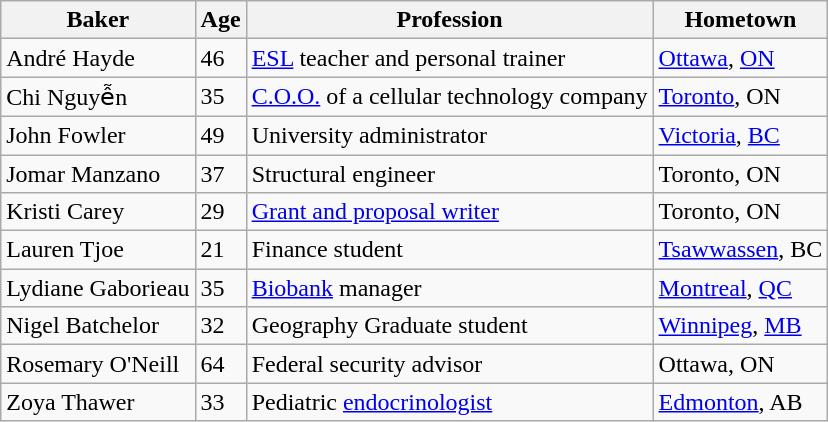<table class="wikitable">
<tr>
<th>Baker</th>
<th>Age</th>
<th>Profession</th>
<th>Hometown</th>
</tr>
<tr>
<td>André Hayde</td>
<td>46</td>
<td><a href='#'>ESL</a> teacher and personal trainer</td>
<td><a href='#'>Ottawa</a>, <a href='#'>ON</a></td>
</tr>
<tr>
<td>Chi Nguyễn</td>
<td>35</td>
<td><a href='#'>C.O.O.</a> of a cellular technology company</td>
<td><a href='#'>Toronto</a>, ON</td>
</tr>
<tr>
<td>John Fowler</td>
<td>49</td>
<td>University administrator</td>
<td><a href='#'>Victoria</a>, <a href='#'>BC</a></td>
</tr>
<tr>
<td>Jomar Manzano</td>
<td>37</td>
<td>Structural engineer</td>
<td>Toronto, ON</td>
</tr>
<tr>
<td>Kristi Carey</td>
<td>29</td>
<td><a href='#'>Grant and proposal writer</a></td>
<td>Toronto, ON</td>
</tr>
<tr>
<td>Lauren Tjoe</td>
<td>21</td>
<td>Finance student</td>
<td><a href='#'>Tsawwassen</a>, BC</td>
</tr>
<tr>
<td>Lydiane Gaborieau</td>
<td>35</td>
<td><a href='#'>Biobank</a> manager</td>
<td><a href='#'>Montreal</a>, <a href='#'>QC</a></td>
</tr>
<tr>
<td>Nigel Batchelor</td>
<td>32</td>
<td>Geography Graduate student</td>
<td><a href='#'>Winnipeg</a>, <a href='#'>MB</a></td>
</tr>
<tr>
<td>Rosemary O'Neill</td>
<td>64</td>
<td>Federal security advisor</td>
<td>Ottawa, ON</td>
</tr>
<tr>
<td>Zoya Thawer</td>
<td>33</td>
<td>Pediatric <a href='#'>endocrinologist</a></td>
<td><a href='#'>Edmonton</a>, AB</td>
</tr>
</table>
